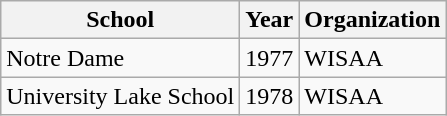<table class="wikitable">
<tr>
<th>School</th>
<th>Year</th>
<th>Organization</th>
</tr>
<tr>
<td>Notre Dame</td>
<td>1977</td>
<td>WISAA</td>
</tr>
<tr>
<td>University Lake School</td>
<td>1978</td>
<td>WISAA</td>
</tr>
</table>
